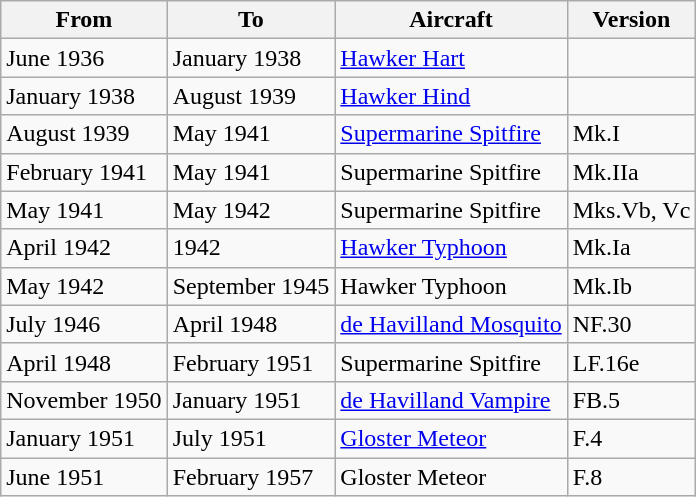<table class="wikitable">
<tr>
<th>From</th>
<th>To</th>
<th>Aircraft</th>
<th>Version</th>
</tr>
<tr>
<td>June 1936</td>
<td>January 1938</td>
<td><a href='#'>Hawker Hart</a></td>
<td></td>
</tr>
<tr>
<td>January 1938</td>
<td>August 1939</td>
<td><a href='#'>Hawker Hind</a></td>
<td></td>
</tr>
<tr>
<td>August 1939</td>
<td>May 1941</td>
<td><a href='#'>Supermarine Spitfire</a></td>
<td>Mk.I</td>
</tr>
<tr>
<td>February 1941</td>
<td>May 1941</td>
<td>Supermarine Spitfire</td>
<td>Mk.IIa</td>
</tr>
<tr>
<td>May 1941</td>
<td>May 1942</td>
<td>Supermarine Spitfire</td>
<td>Mks.Vb, Vc</td>
</tr>
<tr>
<td>April 1942</td>
<td>1942</td>
<td><a href='#'>Hawker Typhoon</a></td>
<td>Mk.Ia</td>
</tr>
<tr>
<td>May 1942</td>
<td>September 1945</td>
<td>Hawker Typhoon</td>
<td>Mk.Ib</td>
</tr>
<tr>
<td>July 1946</td>
<td>April 1948</td>
<td><a href='#'>de Havilland Mosquito</a></td>
<td>NF.30</td>
</tr>
<tr>
<td>April 1948</td>
<td>February 1951</td>
<td>Supermarine Spitfire</td>
<td>LF.16e</td>
</tr>
<tr>
<td>November 1950</td>
<td>January 1951</td>
<td><a href='#'>de Havilland Vampire</a></td>
<td>FB.5</td>
</tr>
<tr>
<td>January 1951</td>
<td>July 1951</td>
<td><a href='#'>Gloster Meteor</a></td>
<td>F.4</td>
</tr>
<tr>
<td>June 1951</td>
<td>February 1957</td>
<td>Gloster Meteor</td>
<td>F.8</td>
</tr>
</table>
